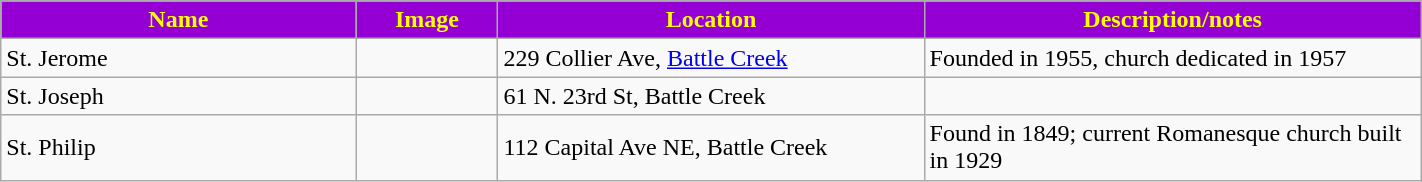<table class="wikitable sortable" style="width:75%">
<tr>
<th style="background:darkviolet; color:yellow;" width="25%"><strong>Name</strong></th>
<th style="background:darkviolet; color:yellow;" width="10%"><strong>Image</strong></th>
<th style="background:darkviolet; color:yellow;" width="30%"><strong>Location</strong></th>
<th style="background:darkviolet; color:yellow;" width="35%"><strong>Description/notes</strong></th>
</tr>
<tr>
<td>St. Jerome</td>
<td></td>
<td>229 Collier Ave, <a href='#'>Battle Creek</a></td>
<td>Founded in 1955, church dedicated in 1957</td>
</tr>
<tr>
<td>St. Joseph</td>
<td></td>
<td>61 N. 23rd St, Battle Creek</td>
<td></td>
</tr>
<tr>
<td>St. Philip</td>
<td></td>
<td>112 Capital Ave NE, Battle Creek</td>
<td>Found in 1849; current Romanesque church built in 1929</td>
</tr>
</table>
